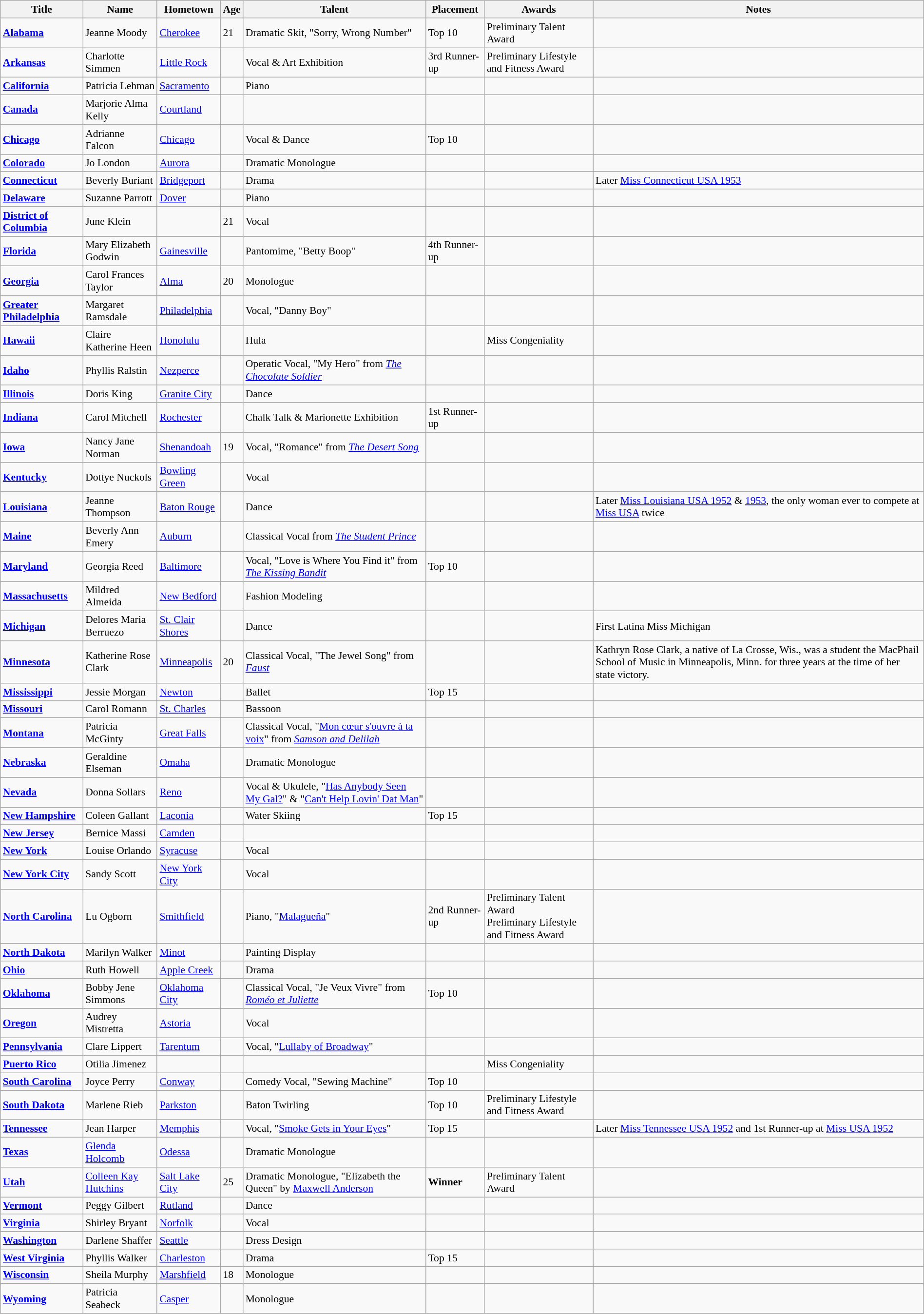<table class="wikitable" style="width:100%; font-size:90%;">
<tr>
<th>Title</th>
<th>Name</th>
<th>Hometown</th>
<th>Age</th>
<th>Talent</th>
<th>Placement</th>
<th>Awards</th>
<th>Notes</th>
</tr>
<tr>
<td> <strong><a href='#'>Alabama</a></strong></td>
<td>Jeanne Moody</td>
<td><a href='#'>Cherokee</a></td>
<td>21</td>
<td>Dramatic Skit, "Sorry, Wrong Number"</td>
<td>Top 10</td>
<td>Preliminary Talent Award</td>
<td></td>
</tr>
<tr>
<td> <strong><a href='#'>Arkansas</a></strong></td>
<td>Charlotte Simmen</td>
<td><a href='#'>Little Rock</a></td>
<td></td>
<td>Vocal & Art Exhibition</td>
<td>3rd Runner-up</td>
<td>Preliminary Lifestyle and Fitness Award</td>
<td></td>
</tr>
<tr>
<td> <strong><a href='#'>California</a></strong></td>
<td>Patricia Lehman</td>
<td><a href='#'>Sacramento</a></td>
<td></td>
<td>Piano</td>
<td></td>
<td></td>
<td></td>
</tr>
<tr>
<td> <strong><a href='#'>Canada</a></strong></td>
<td>Marjorie Alma Kelly</td>
<td><a href='#'>Courtland</a></td>
<td></td>
<td></td>
<td></td>
<td></td>
<td></td>
</tr>
<tr>
<td> <strong><a href='#'>Chicago</a></strong></td>
<td>Adrianne Falcon</td>
<td><a href='#'>Chicago</a></td>
<td></td>
<td>Vocal & Dance</td>
<td>Top 10</td>
<td></td>
<td></td>
</tr>
<tr>
<td> <strong><a href='#'>Colorado</a></strong></td>
<td>Jo London</td>
<td><a href='#'>Aurora</a></td>
<td></td>
<td>Dramatic Monologue</td>
<td></td>
<td></td>
<td></td>
</tr>
<tr>
<td> <strong><a href='#'>Connecticut</a></strong></td>
<td>Beverly Buriant</td>
<td><a href='#'>Bridgeport</a></td>
<td></td>
<td>Drama</td>
<td></td>
<td></td>
<td>Later <a href='#'>Miss Connecticut USA 1953</a></td>
</tr>
<tr>
<td> <strong><a href='#'>Delaware</a></strong></td>
<td>Suzanne Parrott</td>
<td><a href='#'>Dover</a></td>
<td></td>
<td>Piano</td>
<td></td>
<td></td>
<td></td>
</tr>
<tr>
<td> <strong><a href='#'>District of Columbia</a></strong></td>
<td>June Klein</td>
<td></td>
<td>21</td>
<td>Vocal</td>
<td></td>
<td></td>
<td></td>
</tr>
<tr>
<td> <strong><a href='#'>Florida</a></strong></td>
<td>Mary Elizabeth Godwin</td>
<td><a href='#'>Gainesville</a></td>
<td></td>
<td>Pantomime, "Betty Boop"</td>
<td>4th Runner-up</td>
<td></td>
<td></td>
</tr>
<tr>
<td> <strong><a href='#'>Georgia</a></strong></td>
<td>Carol Frances Taylor</td>
<td><a href='#'>Alma</a></td>
<td>20</td>
<td>Monologue</td>
<td></td>
<td></td>
<td></td>
</tr>
<tr>
<td><strong><a href='#'>Greater Philadelphia</a></strong></td>
<td>Margaret Ramsdale</td>
<td><a href='#'>Philadelphia</a></td>
<td></td>
<td>Vocal, "Danny Boy"</td>
<td></td>
<td></td>
<td></td>
</tr>
<tr>
<td> <strong><a href='#'>Hawaii</a></strong></td>
<td>Claire Katherine Heen</td>
<td><a href='#'>Honolulu</a></td>
<td></td>
<td>Hula</td>
<td></td>
<td>Miss Congeniality</td>
<td></td>
</tr>
<tr>
<td> <strong><a href='#'>Idaho</a></strong></td>
<td>Phyllis Ralstin</td>
<td><a href='#'>Nezperce</a></td>
<td></td>
<td>Operatic Vocal, "My Hero" from <em><a href='#'>The Chocolate Soldier</a></em></td>
<td></td>
<td></td>
<td></td>
</tr>
<tr>
<td> <strong><a href='#'>Illinois</a></strong></td>
<td>Doris King</td>
<td><a href='#'>Granite City</a></td>
<td></td>
<td>Dance</td>
<td></td>
<td></td>
<td></td>
</tr>
<tr>
<td> <strong><a href='#'>Indiana</a></strong></td>
<td>Carol Mitchell</td>
<td><a href='#'>Rochester</a></td>
<td></td>
<td>Chalk Talk & Marionette Exhibition</td>
<td>1st Runner-up</td>
<td></td>
<td></td>
</tr>
<tr>
<td> <strong><a href='#'>Iowa</a></strong></td>
<td>Nancy Jane Norman</td>
<td><a href='#'>Shenandoah</a></td>
<td>19</td>
<td>Vocal, "Romance" from <em><a href='#'>The Desert Song</a></em></td>
<td></td>
<td></td>
<td></td>
</tr>
<tr>
<td> <strong><a href='#'>Kentucky</a></strong></td>
<td>Dottye Nuckols</td>
<td><a href='#'>Bowling Green</a></td>
<td></td>
<td>Vocal</td>
<td></td>
<td></td>
<td></td>
</tr>
<tr>
<td> <strong><a href='#'>Louisiana</a></strong></td>
<td>Jeanne Thompson</td>
<td><a href='#'>Baton Rouge</a></td>
<td></td>
<td>Dance</td>
<td></td>
<td></td>
<td>Later <a href='#'>Miss Louisiana USA 1952</a> & <a href='#'>1953</a>, the only woman ever to compete at <a href='#'>Miss USA</a> twice</td>
</tr>
<tr>
<td> <strong><a href='#'>Maine</a></strong></td>
<td>Beverly Ann Emery</td>
<td><a href='#'>Auburn</a></td>
<td></td>
<td>Classical Vocal from <em><a href='#'>The Student Prince</a></em></td>
<td></td>
<td></td>
<td></td>
</tr>
<tr>
<td> <strong><a href='#'>Maryland</a></strong></td>
<td>Georgia Reed</td>
<td><a href='#'>Baltimore</a></td>
<td></td>
<td>Vocal, "Love is Where You Find it" from <em><a href='#'>The Kissing Bandit</a></em></td>
<td>Top 10</td>
<td></td>
<td></td>
</tr>
<tr>
<td> <strong><a href='#'>Massachusetts</a></strong></td>
<td>Mildred Almeida</td>
<td><a href='#'>New Bedford</a></td>
<td></td>
<td>Fashion Modeling</td>
<td></td>
<td></td>
<td></td>
</tr>
<tr>
<td> <strong><a href='#'>Michigan</a></strong></td>
<td>Delores Maria Berruezo</td>
<td><a href='#'>St. Clair Shores</a></td>
<td></td>
<td>Dance</td>
<td></td>
<td></td>
<td>First Latina Miss Michigan</td>
</tr>
<tr>
<td> <strong><a href='#'>Minnesota</a></strong></td>
<td>Katherine Rose Clark</td>
<td><a href='#'>Minneapolis</a></td>
<td>20</td>
<td>Classical Vocal, "The Jewel Song" from <em><a href='#'>Faust</a></em></td>
<td></td>
<td></td>
<td>Kathryn Rose Clark, a native of La Crosse, Wis., was a student the MacPhail School of Music in Minneapolis, Minn. for three years at the time of her state victory.</td>
</tr>
<tr>
<td> <strong><a href='#'>Mississippi</a></strong></td>
<td>Jessie Morgan</td>
<td><a href='#'>Newton</a></td>
<td></td>
<td>Ballet</td>
<td>Top 15</td>
<td></td>
<td></td>
</tr>
<tr>
<td> <strong><a href='#'>Missouri</a></strong></td>
<td>Carol Romann</td>
<td><a href='#'>St. Charles</a></td>
<td></td>
<td>Bassoon</td>
<td></td>
<td></td>
<td></td>
</tr>
<tr>
<td> <strong><a href='#'>Montana</a></strong></td>
<td>Patricia McGinty</td>
<td><a href='#'>Great Falls</a></td>
<td></td>
<td>Classical Vocal, "<a href='#'>Mon cœur s'ouvre à ta voix</a>" from <em><a href='#'>Samson and Delilah</a></em></td>
<td></td>
<td></td>
<td></td>
</tr>
<tr>
<td> <strong><a href='#'>Nebraska</a></strong></td>
<td>Geraldine Elseman</td>
<td><a href='#'>Omaha</a></td>
<td></td>
<td>Dramatic Monologue</td>
<td></td>
<td></td>
<td></td>
</tr>
<tr>
<td> <strong><a href='#'>Nevada</a></strong></td>
<td>Donna Sollars</td>
<td><a href='#'>Reno</a></td>
<td></td>
<td>Vocal & Ukulele, "<a href='#'>Has Anybody Seen My Gal?</a>" & "<a href='#'>Can't Help Lovin' Dat Man</a>"</td>
<td></td>
<td></td>
<td></td>
</tr>
<tr>
<td> <strong><a href='#'>New Hampshire</a></strong></td>
<td>Coleen Gallant</td>
<td><a href='#'>Laconia</a></td>
<td></td>
<td>Water Skiing</td>
<td>Top 15</td>
<td></td>
<td></td>
</tr>
<tr>
<td> <strong><a href='#'>New Jersey</a></strong></td>
<td>Bernice Massi</td>
<td><a href='#'>Camden</a></td>
<td></td>
<td></td>
<td></td>
<td></td>
<td></td>
</tr>
<tr>
<td> <strong><a href='#'>New York</a></strong></td>
<td>Louise Orlando</td>
<td><a href='#'>Syracuse</a></td>
<td></td>
<td>Vocal</td>
<td></td>
<td></td>
<td></td>
</tr>
<tr>
<td> <strong><a href='#'>New York City</a></strong></td>
<td>Sandy Scott</td>
<td><a href='#'>New York City</a></td>
<td></td>
<td>Vocal</td>
<td></td>
<td></td>
<td></td>
</tr>
<tr>
<td> <strong><a href='#'>North Carolina</a></strong></td>
<td>Lu Ogborn</td>
<td><a href='#'>Smithfield</a></td>
<td></td>
<td>Piano, "<a href='#'>Malagueña</a>"</td>
<td>2nd Runner-up</td>
<td>Preliminary Talent Award<br>Preliminary Lifestyle and Fitness Award</td>
<td></td>
</tr>
<tr>
<td> <strong><a href='#'>North Dakota</a></strong></td>
<td>Marilyn Walker</td>
<td><a href='#'>Minot</a></td>
<td></td>
<td>Painting Display</td>
<td></td>
<td></td>
<td></td>
</tr>
<tr>
<td> <strong><a href='#'>Ohio</a></strong></td>
<td>Ruth Howell</td>
<td><a href='#'>Apple Creek</a></td>
<td></td>
<td>Drama</td>
<td></td>
<td></td>
<td></td>
</tr>
<tr>
<td> <strong><a href='#'>Oklahoma</a></strong></td>
<td>Bobby Jene Simmons</td>
<td><a href='#'>Oklahoma City</a></td>
<td></td>
<td>Classical Vocal, "Je Veux Vivre" from <em><a href='#'>Roméo et Juliette</a></em></td>
<td>Top 10</td>
<td></td>
<td></td>
</tr>
<tr>
<td> <strong><a href='#'>Oregon</a></strong></td>
<td>Audrey Mistretta</td>
<td><a href='#'>Astoria</a></td>
<td></td>
<td>Vocal</td>
<td></td>
<td></td>
<td></td>
</tr>
<tr>
<td> <strong><a href='#'>Pennsylvania</a></strong></td>
<td>Clare Lippert</td>
<td><a href='#'>Tarentum</a></td>
<td></td>
<td>Vocal, "<a href='#'>Lullaby of Broadway</a>"</td>
<td></td>
<td></td>
<td></td>
</tr>
<tr>
<td> <strong><a href='#'>Puerto Rico</a></strong></td>
<td>Otilia Jimenez</td>
<td></td>
<td></td>
<td></td>
<td></td>
<td>Miss Congeniality</td>
<td></td>
</tr>
<tr>
<td> <strong><a href='#'>South Carolina</a></strong></td>
<td>Joyce Perry</td>
<td><a href='#'>Conway</a></td>
<td></td>
<td>Comedy Vocal, "Sewing Machine"</td>
<td>Top 10</td>
<td></td>
<td></td>
</tr>
<tr>
<td> <strong><a href='#'>South Dakota</a></strong></td>
<td>Marlene Rieb</td>
<td><a href='#'>Parkston</a></td>
<td></td>
<td>Baton Twirling</td>
<td>Top 10</td>
<td>Preliminary Lifestyle and Fitness Award</td>
<td></td>
</tr>
<tr>
<td> <strong><a href='#'>Tennessee</a></strong></td>
<td>Jean Harper</td>
<td><a href='#'>Memphis</a></td>
<td></td>
<td>Vocal, "<a href='#'>Smoke Gets in Your Eyes</a>"</td>
<td>Top 15</td>
<td></td>
<td>Later <a href='#'>Miss Tennessee USA 1952</a> and 1st Runner-up at <a href='#'>Miss USA 1952</a></td>
</tr>
<tr>
<td> <strong><a href='#'>Texas</a></strong></td>
<td><a href='#'>Glenda Holcomb</a></td>
<td><a href='#'>Odessa</a></td>
<td></td>
<td>Dramatic Monologue</td>
<td></td>
<td></td>
<td></td>
</tr>
<tr>
<td> <strong><a href='#'>Utah</a></strong></td>
<td><a href='#'>Colleen Kay Hutchins</a></td>
<td><a href='#'>Salt Lake City</a></td>
<td>25</td>
<td>Dramatic Monologue, "Elizabeth the Queen" by <a href='#'>Maxwell Anderson</a></td>
<td><strong>Winner</strong></td>
<td>Preliminary Talent Award</td>
<td></td>
</tr>
<tr>
<td> <strong><a href='#'>Vermont</a></strong></td>
<td>Peggy Gilbert</td>
<td><a href='#'>Rutland</a></td>
<td></td>
<td>Dance</td>
<td></td>
<td></td>
<td></td>
</tr>
<tr>
<td> <strong><a href='#'>Virginia</a></strong></td>
<td>Shirley Bryant</td>
<td><a href='#'>Norfolk</a></td>
<td></td>
<td>Vocal</td>
<td></td>
<td></td>
<td></td>
</tr>
<tr>
<td> <strong><a href='#'>Washington</a></strong></td>
<td>Darlene Shaffer</td>
<td><a href='#'>Seattle</a></td>
<td></td>
<td>Dress Design</td>
<td></td>
<td></td>
<td></td>
</tr>
<tr>
<td> <strong><a href='#'>West Virginia</a></strong></td>
<td>Phyllis Walker</td>
<td><a href='#'>Charleston</a></td>
<td></td>
<td>Drama</td>
<td>Top 15</td>
<td></td>
<td></td>
</tr>
<tr>
<td> <strong><a href='#'>Wisconsin</a></strong></td>
<td>Sheila Murphy</td>
<td><a href='#'>Marshfield</a></td>
<td>18</td>
<td>Monologue</td>
<td></td>
<td></td>
<td></td>
</tr>
<tr>
<td> <strong><a href='#'>Wyoming</a></strong></td>
<td>Patricia Seabeck</td>
<td><a href='#'>Casper</a></td>
<td></td>
<td>Monologue</td>
<td></td>
<td></td>
<td></td>
</tr>
</table>
